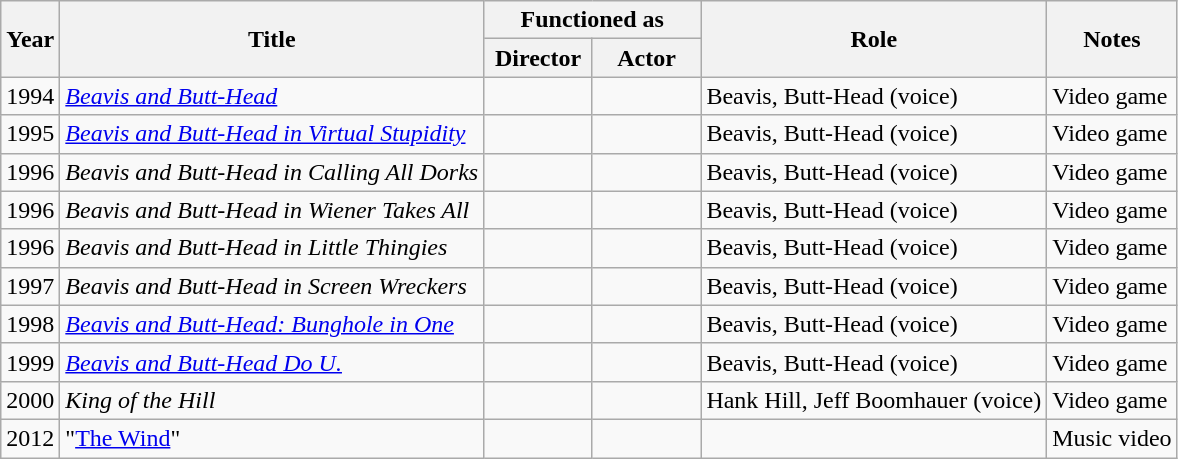<table class="wikitable sortable plainrowheaders">
<tr>
<th scope="col" rowspan="2">Year</th>
<th scope="col" rowspan="2">Title</th>
<th scope="col" colspan="2">Functioned as</th>
<th scope="col" rowspan="2">Role</th>
<th scope="col" class="unsortable" rowspan="2">Notes</th>
</tr>
<tr>
<th style="width:65px;">Director</th>
<th style="width:65px;">Actor</th>
</tr>
<tr>
<td>1994</td>
<td><em><a href='#'>Beavis and Butt-Head</a></em></td>
<td></td>
<td></td>
<td>Beavis, Butt-Head (voice)</td>
<td>Video game</td>
</tr>
<tr>
<td>1995</td>
<td><em><a href='#'>Beavis and Butt-Head in Virtual Stupidity</a></em></td>
<td></td>
<td></td>
<td>Beavis, Butt-Head (voice)</td>
<td>Video game</td>
</tr>
<tr>
<td>1996</td>
<td><em>Beavis and Butt-Head in Calling All Dorks</em></td>
<td></td>
<td></td>
<td>Beavis, Butt-Head (voice)</td>
<td>Video game</td>
</tr>
<tr>
<td>1996</td>
<td><em>Beavis and Butt-Head in Wiener Takes All</em></td>
<td></td>
<td></td>
<td>Beavis, Butt-Head (voice)</td>
<td>Video game</td>
</tr>
<tr>
<td>1996</td>
<td><em>Beavis and Butt-Head in Little Thingies</em></td>
<td></td>
<td></td>
<td>Beavis, Butt-Head (voice)</td>
<td>Video game</td>
</tr>
<tr>
<td>1997</td>
<td><em>Beavis and Butt-Head in Screen Wreckers</em></td>
<td></td>
<td></td>
<td>Beavis, Butt-Head (voice)</td>
<td>Video game</td>
</tr>
<tr>
<td>1998</td>
<td><em><a href='#'>Beavis and Butt-Head: Bunghole in One</a></em></td>
<td></td>
<td></td>
<td>Beavis, Butt-Head (voice)</td>
<td>Video game</td>
</tr>
<tr>
<td>1999</td>
<td><em><a href='#'>Beavis and Butt-Head Do U.</a></em></td>
<td></td>
<td></td>
<td>Beavis, Butt-Head (voice)</td>
<td>Video game</td>
</tr>
<tr>
<td>2000</td>
<td><em>King of the Hill</em></td>
<td></td>
<td></td>
<td>Hank Hill, Jeff Boomhauer (voice)</td>
<td>Video game</td>
</tr>
<tr>
<td>2012</td>
<td>"<a href='#'>The Wind</a>"</td>
<td></td>
<td></td>
<td></td>
<td>Music video</td>
</tr>
</table>
